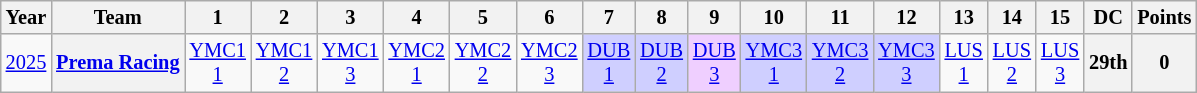<table class="wikitable" style="text-align:center; font-size:85%;">
<tr>
<th>Year</th>
<th>Team</th>
<th>1</th>
<th>2</th>
<th>3</th>
<th>4</th>
<th>5</th>
<th>6</th>
<th>7</th>
<th>8</th>
<th>9</th>
<th>10</th>
<th>11</th>
<th>12</th>
<th>13</th>
<th>14</th>
<th>15</th>
<th>DC</th>
<th>Points</th>
</tr>
<tr>
<td><a href='#'>2025</a></td>
<th nowrap><a href='#'>Prema Racing</a></th>
<td><a href='#'>YMC1<br>1</a></td>
<td><a href='#'>YMC1<br>2</a></td>
<td><a href='#'>YMC1<br>3</a></td>
<td><a href='#'>YMC2<br>1</a></td>
<td><a href='#'>YMC2<br>2</a></td>
<td><a href='#'>YMC2<br>3</a></td>
<td style="background:#CFCFFF;"><a href='#'>DUB<br>1</a><br></td>
<td style="background:#CFCFFF;"><a href='#'>DUB<br>2</a><br></td>
<td style="background:#EFCFFF;"><a href='#'>DUB<br>3</a><br></td>
<td style="background:#CFCFFF;"><a href='#'>YMC3<br>1</a><br></td>
<td style="background:#CFCFFF;"><a href='#'>YMC3<br>2</a><br></td>
<td style="background:#CFCFFF;"><a href='#'>YMC3<br>3</a><br></td>
<td><a href='#'>LUS<br>1</a></td>
<td><a href='#'>LUS<br>2</a></td>
<td><a href='#'>LUS<br>3</a></td>
<th>29th</th>
<th>0</th>
</tr>
</table>
